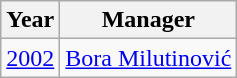<table class="wikitable">
<tr>
<th>Year</th>
<th>Manager</th>
</tr>
<tr>
<td align=center><a href='#'>2002</a></td>
<td> <a href='#'>Bora Milutinović</a></td>
</tr>
</table>
